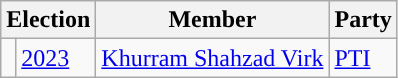<table class="wikitable">
<tr>
<th colspan="2">Election</th>
<th>Member</th>
<th>Party</th>
</tr>
<tr>
<td style="background-color: "></td>
<td><a href='#'>2023</a></td>
<td><a href='#'>Khurram Shahzad Virk</a></td>
<td><a href='#'>PTI</a></td>
</tr>
</table>
